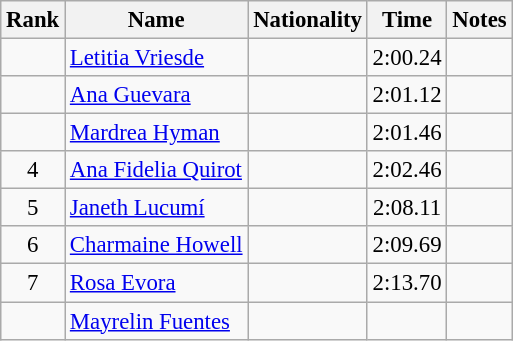<table class="wikitable sortable" style="text-align:center;font-size:95%">
<tr>
<th>Rank</th>
<th>Name</th>
<th>Nationality</th>
<th>Time</th>
<th>Notes</th>
</tr>
<tr>
<td></td>
<td align=left><a href='#'>Letitia Vriesde</a></td>
<td align=left></td>
<td>2:00.24</td>
<td></td>
</tr>
<tr>
<td></td>
<td align=left><a href='#'>Ana Guevara</a></td>
<td align=left></td>
<td>2:01.12</td>
<td></td>
</tr>
<tr>
<td></td>
<td align=left><a href='#'>Mardrea Hyman</a></td>
<td align=left></td>
<td>2:01.46</td>
<td></td>
</tr>
<tr>
<td>4</td>
<td align=left><a href='#'>Ana Fidelia Quirot</a></td>
<td align=left></td>
<td>2:02.46</td>
<td></td>
</tr>
<tr>
<td>5</td>
<td align=left><a href='#'>Janeth Lucumí</a></td>
<td align=left></td>
<td>2:08.11</td>
<td></td>
</tr>
<tr>
<td>6</td>
<td align=left><a href='#'>Charmaine Howell</a></td>
<td align=left></td>
<td>2:09.69</td>
<td></td>
</tr>
<tr>
<td>7</td>
<td align=left><a href='#'>Rosa Evora</a></td>
<td align=left></td>
<td>2:13.70</td>
<td></td>
</tr>
<tr>
<td></td>
<td align=left><a href='#'>Mayrelin Fuentes</a></td>
<td align=left></td>
<td></td>
<td></td>
</tr>
</table>
